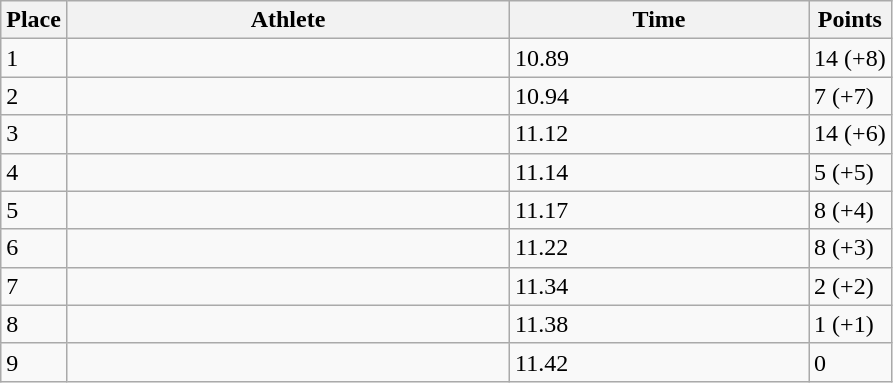<table class="wikitable sortable">
<tr>
<th>Place</th>
<th style="width:18em">Athlete</th>
<th style="width:12em">Time</th>
<th>Points</th>
</tr>
<tr>
<td>1</td>
<td></td>
<td>10.89 </td>
<td>14 (+8)</td>
</tr>
<tr>
<td>2</td>
<td></td>
<td>10.94</td>
<td>7 (+7)</td>
</tr>
<tr>
<td>3</td>
<td></td>
<td>11.12</td>
<td>14 (+6)</td>
</tr>
<tr>
<td>4</td>
<td></td>
<td>11.14</td>
<td>5 (+5)</td>
</tr>
<tr>
<td>5</td>
<td></td>
<td>11.17</td>
<td>8 (+4)</td>
</tr>
<tr>
<td>6</td>
<td></td>
<td>11.22</td>
<td>8 (+3)</td>
</tr>
<tr>
<td>7</td>
<td></td>
<td>11.34</td>
<td>2 (+2)</td>
</tr>
<tr>
<td>8</td>
<td></td>
<td>11.38</td>
<td>1 (+1)</td>
</tr>
<tr>
<td>9</td>
<td></td>
<td>11.42</td>
<td>0</td>
</tr>
</table>
